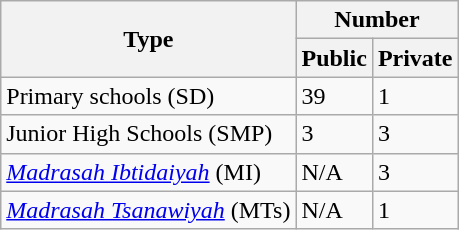<table class="wikitable">
<tr>
<th rowspan="2">Type</th>
<th colspan="2">Number</th>
</tr>
<tr>
<th>Public</th>
<th>Private</th>
</tr>
<tr>
<td>Primary schools (SD)</td>
<td>39</td>
<td>1</td>
</tr>
<tr>
<td>Junior High Schools (SMP)</td>
<td>3</td>
<td>3</td>
</tr>
<tr>
<td><em><a href='#'>Madrasah Ibtidaiyah</a></em> (MI)</td>
<td>N/A</td>
<td>3</td>
</tr>
<tr>
<td><em><a href='#'>Madrasah Tsanawiyah</a></em> (MTs)</td>
<td>N/A</td>
<td>1</td>
</tr>
</table>
